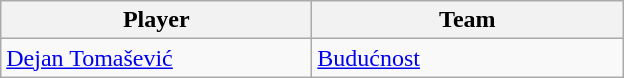<table class="wikitable" style="text-align:left">
<tr>
<th style="width:200px;">Player</th>
<th style="width:200px;">Team</th>
</tr>
<tr>
<td> <a href='#'>Dejan Tomašević</a></td>
<td> <a href='#'>Budućnost</a></td>
</tr>
</table>
